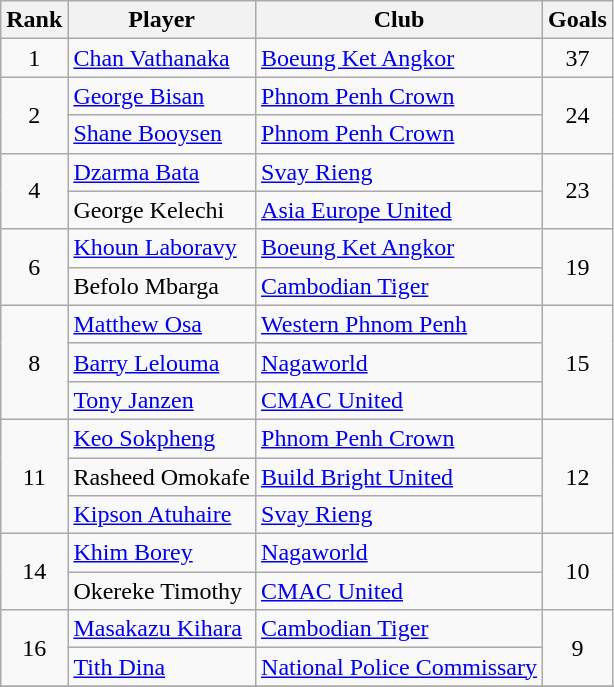<table class="wikitable" style="text-align:center">
<tr>
<th>Rank</th>
<th>Player</th>
<th>Club</th>
<th>Goals</th>
</tr>
<tr>
<td>1</td>
<td align="left"> <a href='#'>Chan Vathanaka</a></td>
<td align="left"><a href='#'>Boeung Ket Angkor</a></td>
<td>37</td>
</tr>
<tr>
<td rowspan="2">2</td>
<td align="left"> <a href='#'>George Bisan</a></td>
<td align="left"><a href='#'>Phnom Penh Crown</a></td>
<td rowspan="2">24</td>
</tr>
<tr>
<td align="left"> <a href='#'>Shane Booysen</a></td>
<td align="left"><a href='#'>Phnom Penh Crown</a></td>
</tr>
<tr>
<td rowspan="2">4</td>
<td align="left"> <a href='#'>Dzarma Bata</a></td>
<td align="left"><a href='#'>Svay Rieng</a></td>
<td rowspan="2">23</td>
</tr>
<tr>
<td align="left"> George Kelechi</td>
<td align="left"><a href='#'>Asia Europe United</a></td>
</tr>
<tr>
<td rowspan="2">6</td>
<td align="left"> <a href='#'>Khoun Laboravy</a></td>
<td align="left"><a href='#'>Boeung Ket Angkor</a></td>
<td rowspan="2">19</td>
</tr>
<tr>
<td align="left"> Befolo Mbarga</td>
<td align="left"><a href='#'>Cambodian Tiger</a></td>
</tr>
<tr>
<td rowspan="3">8</td>
<td align="left"> <a href='#'>Matthew Osa</a></td>
<td align="left"><a href='#'>Western Phnom Penh</a></td>
<td rowspan="3">15</td>
</tr>
<tr>
<td align="left"> <a href='#'>Barry Lelouma</a></td>
<td align="left"><a href='#'>Nagaworld</a></td>
</tr>
<tr>
<td align="left"> <a href='#'>Tony Janzen</a></td>
<td align="left"><a href='#'>CMAC United</a></td>
</tr>
<tr>
<td rowspan="3">11</td>
<td align="left"> <a href='#'>Keo Sokpheng</a></td>
<td align="left"><a href='#'>Phnom Penh Crown</a></td>
<td rowspan="3">12</td>
</tr>
<tr>
<td align="left"> Rasheed Omokafe</td>
<td align="left"><a href='#'>Build Bright United</a></td>
</tr>
<tr>
<td align="left"> <a href='#'>Kipson Atuhaire</a></td>
<td align="left"><a href='#'>Svay Rieng</a></td>
</tr>
<tr>
<td rowspan="2">14</td>
<td align="left"> <a href='#'>Khim Borey</a></td>
<td align="left"><a href='#'>Nagaworld</a></td>
<td rowspan="2">10</td>
</tr>
<tr>
<td align="left"> Okereke Timothy</td>
<td align="left"><a href='#'>CMAC United</a></td>
</tr>
<tr>
<td rowspan="2">16</td>
<td align="left"> <a href='#'>Masakazu Kihara</a></td>
<td align="left"><a href='#'>Cambodian Tiger</a></td>
<td rowspan="2">9</td>
</tr>
<tr>
<td align="left"> <a href='#'>Tith Dina</a></td>
<td align="left"><a href='#'>National Police Commissary</a></td>
</tr>
<tr>
</tr>
</table>
